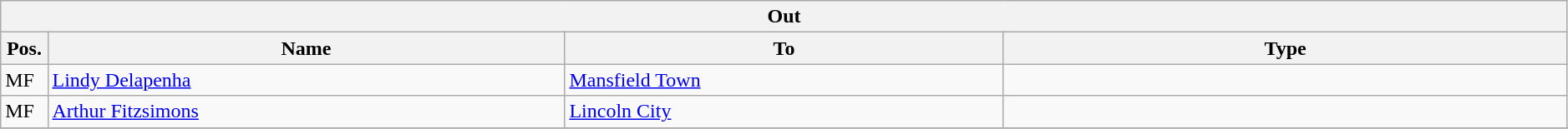<table class="wikitable" style="font-size:100%;width:99%;">
<tr>
<th colspan="4">Out</th>
</tr>
<tr>
<th width=3%>Pos.</th>
<th width=33%>Name</th>
<th width=28%>To</th>
<th width=36%>Type</th>
</tr>
<tr>
<td>MF</td>
<td><a href='#'>Lindy Delapenha</a></td>
<td><a href='#'>Mansfield Town</a></td>
<td></td>
</tr>
<tr>
<td>MF</td>
<td><a href='#'>Arthur Fitzsimons</a></td>
<td><a href='#'>Lincoln City</a></td>
<td></td>
</tr>
<tr>
</tr>
</table>
